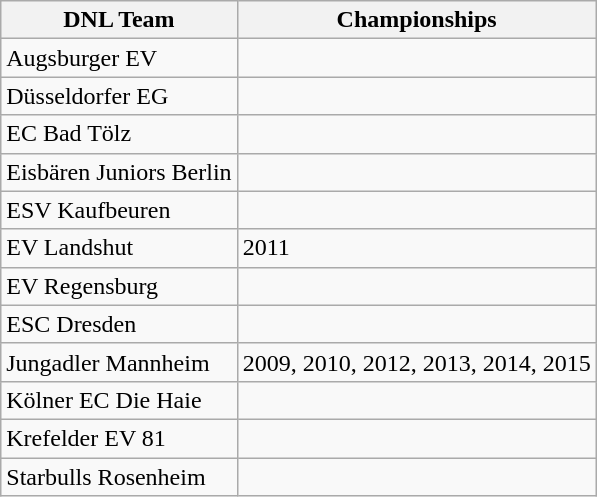<table class="wikitable">
<tr>
<th>DNL Team</th>
<th>Championships</th>
</tr>
<tr>
<td>Augsburger EV</td>
<td></td>
</tr>
<tr>
<td>Düsseldorfer EG</td>
<td></td>
</tr>
<tr>
<td>EC Bad Tölz</td>
<td></td>
</tr>
<tr>
<td>Eisbären Juniors Berlin</td>
<td></td>
</tr>
<tr>
<td>ESV Kaufbeuren</td>
<td></td>
</tr>
<tr>
<td>EV Landshut</td>
<td>2011</td>
</tr>
<tr>
<td>EV Regensburg</td>
<td></td>
</tr>
<tr>
<td>ESC Dresden</td>
<td></td>
</tr>
<tr>
<td>Jungadler Mannheim</td>
<td>2009, 2010, 2012, 2013, 2014, 2015</td>
</tr>
<tr>
<td>Kölner EC Die Haie</td>
<td></td>
</tr>
<tr>
<td>Krefelder EV 81</td>
<td></td>
</tr>
<tr>
<td>Starbulls Rosenheim</td>
<td></td>
</tr>
</table>
